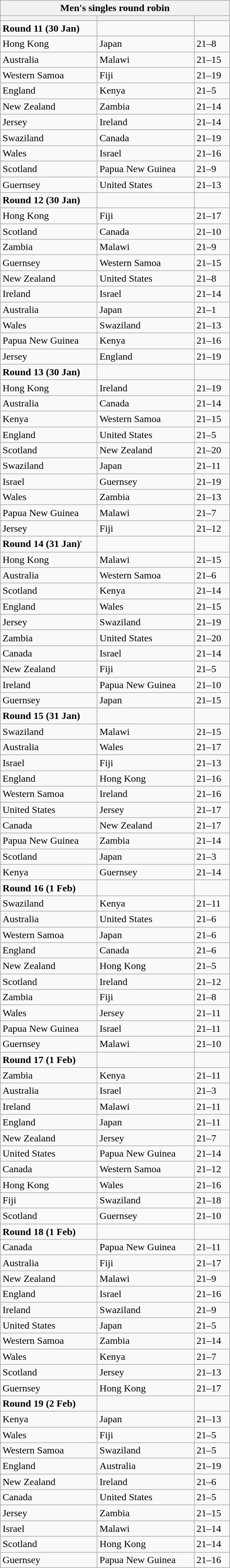<table class="wikitable">
<tr>
<th colspan="3">Men's singles round robin</th>
</tr>
<tr>
<th width=150></th>
<th width=150></th>
<th width=50></th>
</tr>
<tr>
<td><strong>Round 11 (30 Jan)</strong></td>
<td></td>
<td></td>
</tr>
<tr>
<td>Hong Kong</td>
<td>Japan</td>
<td>21–8</td>
</tr>
<tr>
<td>Australia</td>
<td>Malawi</td>
<td>21–15</td>
</tr>
<tr>
<td>Western Samoa</td>
<td>Fiji</td>
<td>21–19</td>
</tr>
<tr>
<td>England</td>
<td>Kenya</td>
<td>21–5</td>
</tr>
<tr>
<td>New Zealand</td>
<td>Zambia</td>
<td>21–14</td>
</tr>
<tr>
<td>Jersey</td>
<td>Ireland</td>
<td>21–14</td>
</tr>
<tr>
<td>Swaziland</td>
<td>Canada</td>
<td>21–19</td>
</tr>
<tr>
<td>Wales</td>
<td>Israel</td>
<td>21–16</td>
</tr>
<tr>
<td>Scotland</td>
<td>Papua New Guinea</td>
<td>21–9</td>
</tr>
<tr>
<td>Guernsey</td>
<td>United States</td>
<td>21–13</td>
</tr>
<tr>
<td><strong>Round 12 (30 Jan)</strong></td>
<td></td>
<td></td>
</tr>
<tr>
<td>Hong Kong</td>
<td>Fiji</td>
<td>21–17</td>
</tr>
<tr>
<td>Scotland</td>
<td>Canada</td>
<td>21–10</td>
</tr>
<tr>
<td>Zambia</td>
<td>Malawi</td>
<td>21–9</td>
</tr>
<tr>
<td>Guernsey</td>
<td>Western Samoa</td>
<td>21–15</td>
</tr>
<tr>
<td>New Zealand</td>
<td>United States</td>
<td>21–8</td>
</tr>
<tr>
<td>Ireland</td>
<td>Israel</td>
<td>21–14</td>
</tr>
<tr>
<td>Australia</td>
<td>Japan</td>
<td>21–1</td>
</tr>
<tr>
<td>Wales</td>
<td>Swaziland</td>
<td>21–13</td>
</tr>
<tr>
<td>Papua New Guinea</td>
<td>Kenya</td>
<td>21–16</td>
</tr>
<tr>
<td>Jersey</td>
<td>England</td>
<td>21–19</td>
</tr>
<tr>
<td><strong>Round 13 (30 Jan)</strong></td>
<td></td>
<td></td>
</tr>
<tr>
<td>Hong Kong</td>
<td>Ireland</td>
<td>21–19</td>
</tr>
<tr>
<td>Australia</td>
<td>Canada</td>
<td>21–14</td>
</tr>
<tr>
<td>Kenya</td>
<td>Western Samoa</td>
<td>21–15</td>
</tr>
<tr>
<td>England</td>
<td>United States</td>
<td>21–5</td>
</tr>
<tr>
<td>Scotland</td>
<td>New Zealand</td>
<td>21–20</td>
</tr>
<tr>
<td>Swaziland</td>
<td>Japan</td>
<td>21–11</td>
</tr>
<tr>
<td>Israel</td>
<td>Guernsey</td>
<td>21–19</td>
</tr>
<tr>
<td>Wales</td>
<td>Zambia</td>
<td>21–13</td>
</tr>
<tr>
<td>Papua New Guinea</td>
<td>Malawi</td>
<td>21–7</td>
</tr>
<tr>
<td>Jersey</td>
<td>Fiji</td>
<td>21–12</td>
</tr>
<tr>
<td><strong>Round 14 (31 Jan)</strong>'</td>
<td></td>
<td></td>
</tr>
<tr>
<td>Hong Kong</td>
<td>Malawi</td>
<td>21–15</td>
</tr>
<tr>
<td>Australia</td>
<td>Western Samoa</td>
<td>21–6</td>
</tr>
<tr>
<td>Scotland</td>
<td>Kenya</td>
<td>21–14</td>
</tr>
<tr>
<td>England</td>
<td>Wales</td>
<td>21–15</td>
</tr>
<tr>
<td>Jersey</td>
<td>Swaziland</td>
<td>21–19</td>
</tr>
<tr>
<td>Zambia</td>
<td>United States</td>
<td>21–20</td>
</tr>
<tr>
<td>Canada</td>
<td>Israel</td>
<td>21–14</td>
</tr>
<tr>
<td>New Zealand</td>
<td>Fiji</td>
<td>21–5</td>
</tr>
<tr>
<td>Ireland</td>
<td>Papua New Guinea</td>
<td>21–10</td>
</tr>
<tr>
<td>Guernsey</td>
<td>Japan</td>
<td>21–15</td>
</tr>
<tr>
<td><strong>Round 15 (31 Jan)</strong></td>
<td></td>
<td></td>
</tr>
<tr>
<td>Swaziland</td>
<td>Malawi</td>
<td>21–15</td>
</tr>
<tr>
<td>Australia</td>
<td>Wales</td>
<td>21–17</td>
</tr>
<tr>
<td>Israel</td>
<td>Fiji</td>
<td>21–13</td>
</tr>
<tr>
<td>England</td>
<td>Hong Kong</td>
<td>21–16</td>
</tr>
<tr>
<td>Western Samoa</td>
<td>Ireland</td>
<td>21–16</td>
</tr>
<tr>
<td>United States</td>
<td>Jersey</td>
<td>21–17</td>
</tr>
<tr>
<td>Canada</td>
<td>New Zealand</td>
<td>21–17</td>
</tr>
<tr>
<td>Papua New Guinea</td>
<td>Zambia</td>
<td>21–14</td>
</tr>
<tr>
<td>Scotland</td>
<td>Japan</td>
<td>21–3</td>
</tr>
<tr>
<td>Kenya</td>
<td>Guernsey</td>
<td>21–14</td>
</tr>
<tr>
<td><strong>Round 16 (1 Feb)</strong></td>
<td></td>
<td></td>
</tr>
<tr>
<td>Swaziland</td>
<td>Kenya</td>
<td>21–11</td>
</tr>
<tr>
<td>Australia</td>
<td>United States</td>
<td>21–6</td>
</tr>
<tr>
<td>Western Samoa</td>
<td>Japan</td>
<td>21–6</td>
</tr>
<tr>
<td>England</td>
<td>Canada</td>
<td>21–6</td>
</tr>
<tr>
<td>New Zealand</td>
<td>Hong Kong</td>
<td>21–5</td>
</tr>
<tr>
<td>Scotland</td>
<td>Ireland</td>
<td>21–12</td>
</tr>
<tr>
<td>Zambia</td>
<td>Fiji</td>
<td>21–8</td>
</tr>
<tr>
<td>Wales</td>
<td>Jersey</td>
<td>21–11</td>
</tr>
<tr>
<td>Papua New Guinea</td>
<td>Israel</td>
<td>21–11</td>
</tr>
<tr>
<td>Guernsey</td>
<td>Malawi</td>
<td>21–10</td>
</tr>
<tr>
<td><strong>Round 17 (1 Feb)</strong></td>
<td></td>
<td></td>
</tr>
<tr>
<td>Zambia</td>
<td>Kenya</td>
<td>21–11</td>
</tr>
<tr>
<td>Australia</td>
<td>Israel</td>
<td>21–3</td>
</tr>
<tr>
<td>Ireland</td>
<td>Malawi</td>
<td>21–11</td>
</tr>
<tr>
<td>England</td>
<td>Japan</td>
<td>21–11</td>
</tr>
<tr>
<td>New Zealand</td>
<td>Jersey</td>
<td>21–7</td>
</tr>
<tr>
<td>United States</td>
<td>Papua New Guinea</td>
<td>21–14</td>
</tr>
<tr>
<td>Canada</td>
<td>Western Samoa</td>
<td>21–12</td>
</tr>
<tr>
<td>Hong Kong</td>
<td>Wales</td>
<td>21–16</td>
</tr>
<tr>
<td>Fiji</td>
<td>Swaziland</td>
<td>21–18</td>
</tr>
<tr>
<td>Scotland</td>
<td>Guernsey</td>
<td>21–10</td>
</tr>
<tr>
<td><strong>Round 18 (1 Feb)</strong></td>
<td></td>
<td></td>
</tr>
<tr>
<td>Canada</td>
<td>Papua New Guinea</td>
<td>21–11</td>
</tr>
<tr>
<td>Australia</td>
<td>Fiji</td>
<td>21–17</td>
</tr>
<tr>
<td>New Zealand</td>
<td>Malawi</td>
<td>21–9</td>
</tr>
<tr>
<td>England</td>
<td>Israel</td>
<td>21–16</td>
</tr>
<tr>
<td>Ireland</td>
<td>Swaziland</td>
<td>21–9</td>
</tr>
<tr>
<td>United States</td>
<td>Japan</td>
<td>21–5</td>
</tr>
<tr>
<td>Western Samoa</td>
<td>Zambia</td>
<td>21–14</td>
</tr>
<tr>
<td>Wales</td>
<td>Kenya</td>
<td>21–7</td>
</tr>
<tr>
<td>Scotland</td>
<td>Jersey</td>
<td>21–13</td>
</tr>
<tr>
<td>Guernsey</td>
<td>Hong Kong</td>
<td>21–17</td>
</tr>
<tr>
<td><strong>Round 19 (2 Feb)</strong></td>
<td></td>
<td></td>
</tr>
<tr>
<td>Kenya</td>
<td>Japan</td>
<td>21–13</td>
</tr>
<tr>
<td>Wales</td>
<td>Fiji</td>
<td>21–5</td>
</tr>
<tr>
<td>Western Samoa</td>
<td>Swaziland</td>
<td>21–5</td>
</tr>
<tr>
<td>England</td>
<td>Australia</td>
<td>21–19</td>
</tr>
<tr>
<td>New Zealand</td>
<td>Ireland</td>
<td>21–6</td>
</tr>
<tr>
<td>Canada</td>
<td>United States</td>
<td>21–5</td>
</tr>
<tr>
<td>Jersey</td>
<td>Zambia</td>
<td>21–15</td>
</tr>
<tr>
<td>Israel</td>
<td>Malawi</td>
<td>21–14</td>
</tr>
<tr>
<td>Scotland</td>
<td>Hong Kong</td>
<td>21–14</td>
</tr>
<tr>
<td>Guernsey</td>
<td>Papua New Guinea</td>
<td>21–16</td>
</tr>
</table>
